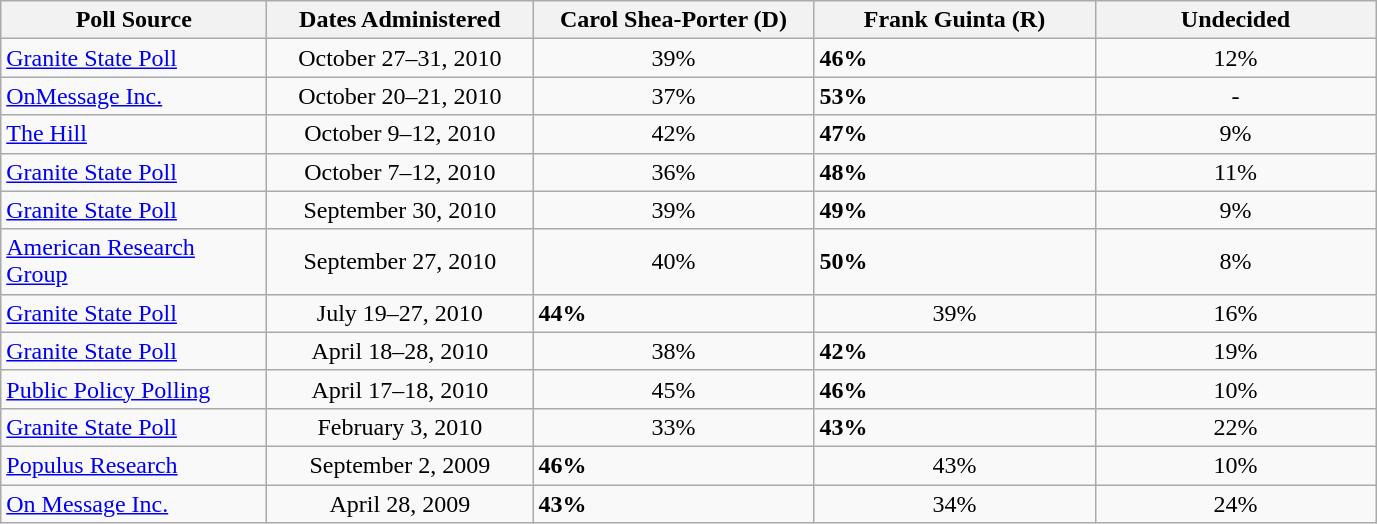<table class="wikitable">
<tr valign=bottom>
<th style="width:170px;">Poll Source</th>
<th style="width:170px;">Dates Administered</th>
<th style="width:180px;">Carol Shea-Porter (D)</th>
<th style="width:180px;">Frank Guinta (R)</th>
<th style="width:180px;">Undecided</th>
</tr>
<tr>
<td><a href='#'>Granite State Poll</a></td>
<td align=center>October 27–31, 2010</td>
<td align=center>39%</td>
<td><strong>46%</strong></td>
<td align=center>12%</td>
</tr>
<tr>
<td><a href='#'>OnMessage Inc.</a></td>
<td align=center>October 20–21, 2010</td>
<td align=center>37%</td>
<td><strong>53%</strong></td>
<td align=center>-</td>
</tr>
<tr>
<td><a href='#'>The Hill</a></td>
<td align=center>October 9–12, 2010</td>
<td align=center>42%</td>
<td><strong>47%</strong></td>
<td align=center>9%</td>
</tr>
<tr>
<td><a href='#'>Granite State Poll</a></td>
<td align=center>October 7–12, 2010</td>
<td align=center>36%</td>
<td><strong>48%</strong></td>
<td align=center>11%</td>
</tr>
<tr>
<td><a href='#'>Granite State Poll</a></td>
<td align=center>September 30, 2010</td>
<td align=center>39%</td>
<td><strong>49%</strong></td>
<td align=center>9%</td>
</tr>
<tr>
<td><a href='#'>American Research Group</a></td>
<td align=center>September 27, 2010</td>
<td align=center>40%</td>
<td><strong>50%</strong></td>
<td align=center>8%</td>
</tr>
<tr>
<td><a href='#'>Granite State Poll</a></td>
<td align=center>July 19–27, 2010</td>
<td><strong>44%</strong></td>
<td align=center>39%</td>
<td align=center>16%</td>
</tr>
<tr>
<td><a href='#'>Granite State Poll</a></td>
<td align=center>April 18–28, 2010</td>
<td align=center>38%</td>
<td><strong>42%</strong></td>
<td align=center>19%</td>
</tr>
<tr>
<td><a href='#'>Public Policy Polling</a></td>
<td align=center>April 17–18, 2010</td>
<td align=center>45%</td>
<td><strong>46%</strong></td>
<td align=center>10%</td>
</tr>
<tr>
<td><a href='#'>Granite State Poll</a></td>
<td align=center>February 3, 2010</td>
<td align=center>33%</td>
<td><strong>43%</strong></td>
<td align=center>22%</td>
</tr>
<tr>
<td><a href='#'>Populus Research</a></td>
<td align=center>September 2, 2009</td>
<td><strong>46%</strong></td>
<td align=center>43%</td>
<td align=center>10%</td>
</tr>
<tr>
<td><a href='#'>On Message Inc.</a></td>
<td align=center>April 28, 2009</td>
<td><strong>43%</strong></td>
<td align=center>34%</td>
<td align=center>24%</td>
</tr>
</table>
